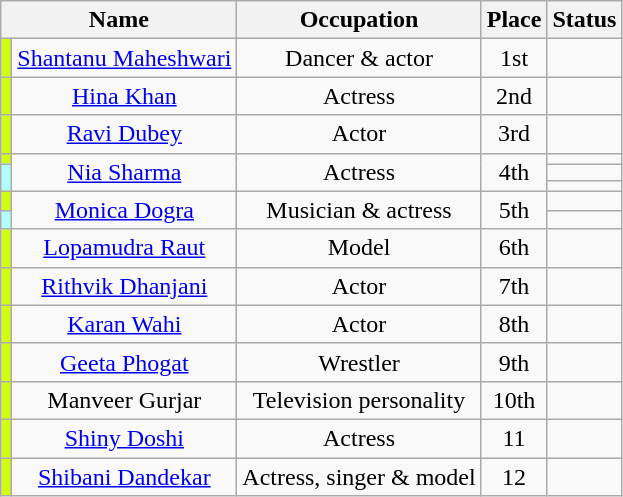<table class="wikitable sortable" style="text-align:center">
<tr>
<th colspan="2">Name</th>
<th>Occupation</th>
<th>Place</th>
<th>Status</th>
</tr>
<tr>
<td style="background:#D0FF14;"></td>
<td><a href='#'>Shantanu Maheshwari</a></td>
<td>Dancer & actor</td>
<td>1st</td>
<td></td>
</tr>
<tr>
<td style="background:#D0FF14;"></td>
<td><a href='#'>Hina Khan</a></td>
<td>Actress</td>
<td>2nd</td>
<td></td>
</tr>
<tr>
<td style="background:#D0FF14;"></td>
<td><a href='#'>Ravi Dubey</a></td>
<td>Actor</td>
<td>3rd</td>
<td></td>
</tr>
<tr>
<td style="background:#D0FF14;"></td>
<td rowspan="3"><a href='#'>Nia Sharma</a></td>
<td rowspan="3">Actress</td>
<td rowspan="3">4th</td>
<td></td>
</tr>
<tr>
<td rowspan="2" style="background:#B2FFFF;"></td>
<td></td>
</tr>
<tr>
<td></td>
</tr>
<tr>
<td style="background:#D0FF14;"></td>
<td rowspan="2"><a href='#'>Monica Dogra</a></td>
<td rowspan="2">Musician & actress</td>
<td rowspan="2">5th</td>
<td></td>
</tr>
<tr>
<td style="background:#B2FFFF;"></td>
<td></td>
</tr>
<tr>
<td style="background:#D0FF14;"></td>
<td><a href='#'>Lopamudra Raut</a></td>
<td>Model</td>
<td>6th</td>
<td></td>
</tr>
<tr>
<td style="background:#D0FF14;"></td>
<td><a href='#'>Rithvik Dhanjani</a></td>
<td>Actor</td>
<td>7th</td>
<td></td>
</tr>
<tr>
<td style="background:#D0FF14;"></td>
<td><a href='#'>Karan Wahi</a></td>
<td>Actor</td>
<td>8th</td>
<td></td>
</tr>
<tr>
<td style="background:#D0FF14;"></td>
<td><a href='#'>Geeta Phogat</a></td>
<td>Wrestler</td>
<td>9th</td>
<td></td>
</tr>
<tr>
<td style="background:#D0FF14;"></td>
<td>Manveer Gurjar</td>
<td>Television personality</td>
<td>10th</td>
<td></td>
</tr>
<tr>
<td style="background:#D0FF14;"></td>
<td><a href='#'>Shiny Doshi</a></td>
<td>Actress</td>
<td>11</td>
<td></td>
</tr>
<tr>
<td style="background:#D0FF14;"></td>
<td><a href='#'>Shibani Dandekar</a></td>
<td>Actress, singer & model</td>
<td>12</td>
<td></td>
</tr>
</table>
